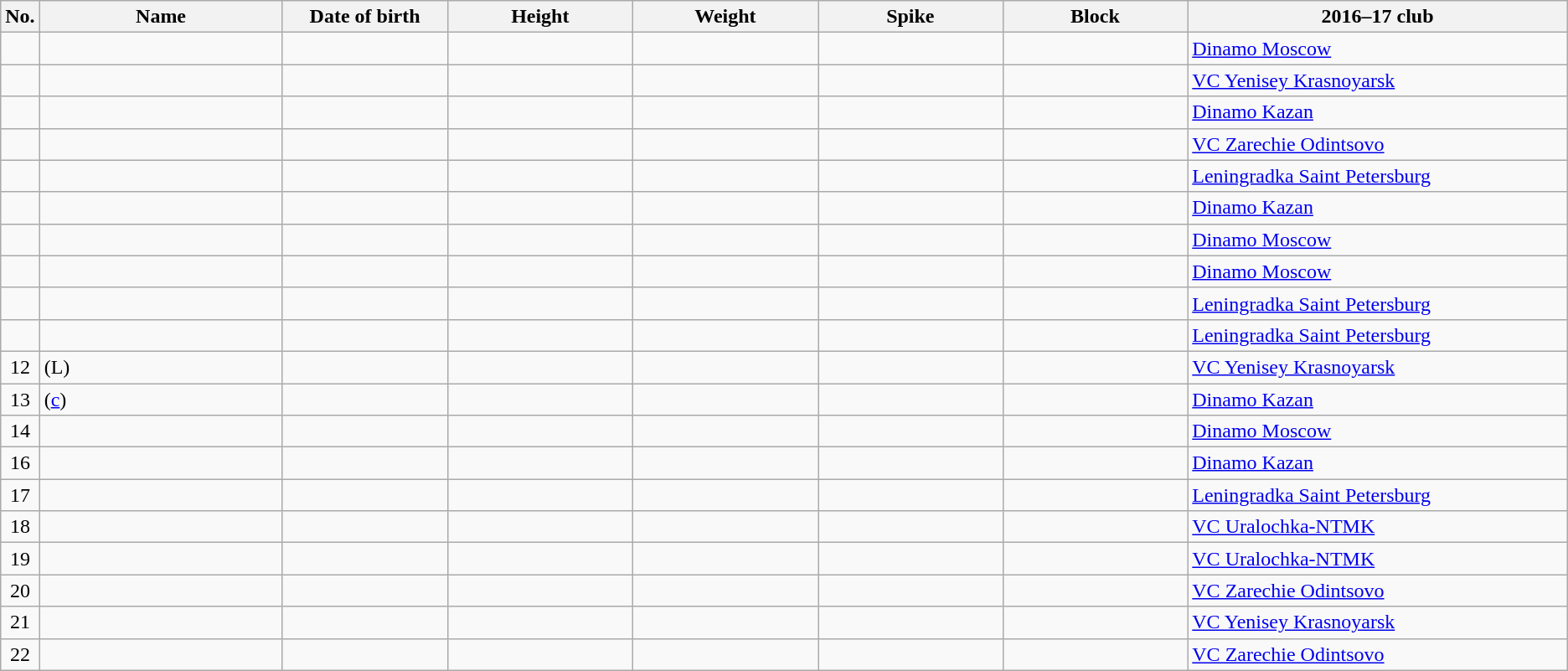<table class="wikitable sortable" style="font-size:100%; text-align:center;">
<tr>
<th>No.</th>
<th style="width:12em">Name</th>
<th style="width:8em">Date of birth</th>
<th style="width:9em">Height</th>
<th style="width:9em">Weight</th>
<th style="width:9em">Spike</th>
<th style="width:9em">Block</th>
<th style="width:19em">2016–17 club</th>
</tr>
<tr>
<td></td>
<td align=left></td>
<td align=right></td>
<td></td>
<td></td>
<td></td>
<td></td>
<td align=left> <a href='#'>Dinamo Moscow</a></td>
</tr>
<tr>
<td></td>
<td align=left></td>
<td align=right></td>
<td></td>
<td></td>
<td></td>
<td></td>
<td align=left> <a href='#'>VC Yenisey Krasnoyarsk</a></td>
</tr>
<tr>
<td></td>
<td align=left></td>
<td align=right></td>
<td></td>
<td></td>
<td></td>
<td></td>
<td align=left> <a href='#'>Dinamo Kazan</a></td>
</tr>
<tr>
<td></td>
<td align=left></td>
<td align=right></td>
<td></td>
<td></td>
<td></td>
<td></td>
<td align=left> <a href='#'>VC Zarechie Odintsovo</a></td>
</tr>
<tr>
<td></td>
<td align=left></td>
<td align=right></td>
<td></td>
<td></td>
<td></td>
<td></td>
<td align=left> <a href='#'>Leningradka Saint Petersburg</a></td>
</tr>
<tr>
<td></td>
<td align=left></td>
<td align=right></td>
<td></td>
<td></td>
<td></td>
<td></td>
<td align=left> <a href='#'>Dinamo Kazan</a></td>
</tr>
<tr>
<td></td>
<td align=left></td>
<td align=right></td>
<td></td>
<td></td>
<td></td>
<td></td>
<td align=left> <a href='#'>Dinamo Moscow</a></td>
</tr>
<tr>
<td></td>
<td align=left></td>
<td align=right></td>
<td></td>
<td></td>
<td></td>
<td></td>
<td align=left> <a href='#'>Dinamo Moscow</a></td>
</tr>
<tr>
<td></td>
<td align=left></td>
<td align=right></td>
<td></td>
<td></td>
<td></td>
<td></td>
<td align=left> <a href='#'>Leningradka Saint Petersburg</a></td>
</tr>
<tr>
<td></td>
<td align=left></td>
<td align=right></td>
<td></td>
<td></td>
<td></td>
<td></td>
<td align=left> <a href='#'>Leningradka Saint Petersburg</a></td>
</tr>
<tr>
<td>12</td>
<td align=left> (L)</td>
<td align=right></td>
<td></td>
<td></td>
<td></td>
<td></td>
<td align=left> <a href='#'>VC Yenisey Krasnoyarsk</a></td>
</tr>
<tr>
<td>13</td>
<td align=left> (<a href='#'>c</a>)</td>
<td align=right></td>
<td></td>
<td></td>
<td></td>
<td></td>
<td align=left> <a href='#'>Dinamo Kazan</a></td>
</tr>
<tr>
<td>14</td>
<td align=left></td>
<td align=right></td>
<td></td>
<td></td>
<td></td>
<td></td>
<td align=left> <a href='#'>Dinamo Moscow</a></td>
</tr>
<tr>
<td>16</td>
<td align=left></td>
<td align=right></td>
<td></td>
<td></td>
<td></td>
<td></td>
<td align=left> <a href='#'>Dinamo Kazan</a></td>
</tr>
<tr>
<td>17</td>
<td align=left></td>
<td align=right></td>
<td></td>
<td></td>
<td></td>
<td></td>
<td align=left> <a href='#'>Leningradka Saint Petersburg</a></td>
</tr>
<tr>
<td>18</td>
<td align=left></td>
<td align=right></td>
<td></td>
<td></td>
<td></td>
<td></td>
<td align=left> <a href='#'>VC Uralochka-NTMK</a></td>
</tr>
<tr>
<td>19</td>
<td align=left></td>
<td align=right></td>
<td></td>
<td></td>
<td></td>
<td></td>
<td align=left> <a href='#'>VC Uralochka-NTMK</a></td>
</tr>
<tr>
<td>20</td>
<td align=left></td>
<td align=right></td>
<td></td>
<td></td>
<td></td>
<td></td>
<td align=left> <a href='#'>VC Zarechie Odintsovo</a></td>
</tr>
<tr>
<td>21</td>
<td align=left></td>
<td align=right></td>
<td></td>
<td></td>
<td></td>
<td></td>
<td align=left> <a href='#'>VC Yenisey Krasnoyarsk</a></td>
</tr>
<tr>
<td>22</td>
<td align=left></td>
<td align=right></td>
<td></td>
<td></td>
<td></td>
<td></td>
<td align=left> <a href='#'>VC Zarechie Odintsovo</a></td>
</tr>
</table>
